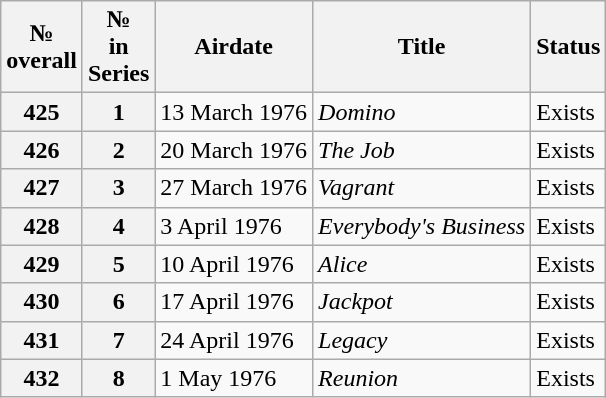<table class="wikitable">
<tr>
<th>№<br>overall</th>
<th>№<br>in<br>Series</th>
<th>Airdate</th>
<th>Title</th>
<th>Status</th>
</tr>
<tr>
<th style="text-align:center;">425</th>
<th style="text-align:center;">1</th>
<td>13 March 1976</td>
<td><em>Domino</em></td>
<td>Exists</td>
</tr>
<tr>
<th style="text-align:center;">426</th>
<th style="text-align:center;">2</th>
<td>20 March 1976</td>
<td><em>The Job</em></td>
<td>Exists</td>
</tr>
<tr>
<th style="text-align:center;">427</th>
<th style="text-align:center;">3</th>
<td>27 March 1976</td>
<td><em>Vagrant</em></td>
<td>Exists</td>
</tr>
<tr>
<th style="text-align:center;">428</th>
<th style="text-align:center;">4</th>
<td>3 April 1976</td>
<td><em>Everybody's Business</em></td>
<td>Exists</td>
</tr>
<tr>
<th style="text-align:center;">429</th>
<th style="text-align:center;">5</th>
<td>10 April 1976</td>
<td><em>Alice</em></td>
<td>Exists</td>
</tr>
<tr>
<th style="text-align:center;">430</th>
<th style="text-align:center;">6</th>
<td>17 April 1976</td>
<td><em>Jackpot</em></td>
<td>Exists</td>
</tr>
<tr>
<th style="text-align:center;">431</th>
<th style="text-align:center;">7</th>
<td>24 April 1976</td>
<td><em>Legacy</em></td>
<td>Exists</td>
</tr>
<tr>
<th style="text-align:center;">432</th>
<th style="text-align:center;">8</th>
<td>1 May 1976</td>
<td><em>Reunion</em></td>
<td>Exists</td>
</tr>
</table>
